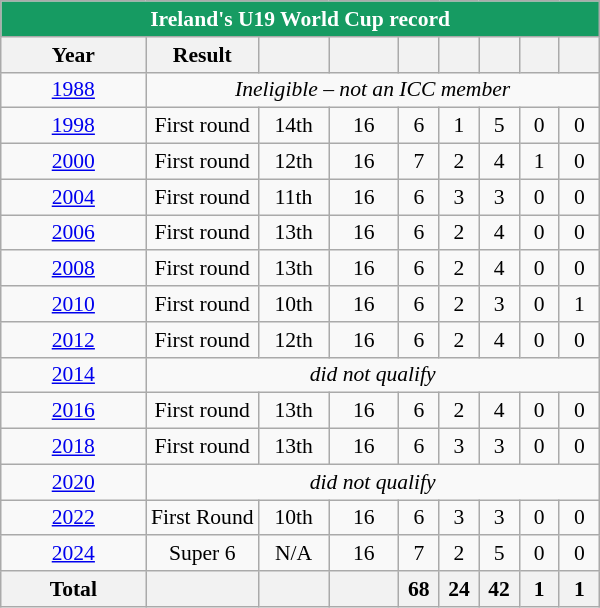<table class="wikitable" style="font-size:90%; text-align:center;">
<tr>
<th style="color:white; background:#169B62;" colspan=9>Ireland's U19 World Cup record</th>
</tr>
<tr>
<th width="90">Year</th>
<th>Result</th>
<th width="40"></th>
<th width="40"></th>
<th width="20"></th>
<th width="20"></th>
<th width="20"></th>
<th width="20"></th>
<th width="20"></th>
</tr>
<tr>
<td> <a href='#'>1988</a></td>
<td colspan=8><em>Ineligible – not an ICC member</em></td>
</tr>
<tr>
<td> <a href='#'>1998</a></td>
<td>First round</td>
<td>14th</td>
<td>16</td>
<td>6</td>
<td>1</td>
<td>5</td>
<td>0</td>
<td>0</td>
</tr>
<tr>
<td> <a href='#'>2000</a></td>
<td>First round</td>
<td>12th</td>
<td>16</td>
<td>7</td>
<td>2</td>
<td>4</td>
<td>1</td>
<td>0</td>
</tr>
<tr>
<td> <a href='#'>2004</a></td>
<td>First round</td>
<td>11th</td>
<td>16</td>
<td>6</td>
<td>3</td>
<td>3</td>
<td>0</td>
<td>0</td>
</tr>
<tr>
<td> <a href='#'>2006</a></td>
<td>First round</td>
<td>13th</td>
<td>16</td>
<td>6</td>
<td>2</td>
<td>4</td>
<td>0</td>
<td>0</td>
</tr>
<tr>
<td> <a href='#'>2008</a></td>
<td>First round</td>
<td>13th</td>
<td>16</td>
<td>6</td>
<td>2</td>
<td>4</td>
<td>0</td>
<td>0</td>
</tr>
<tr>
<td> <a href='#'>2010</a></td>
<td>First round</td>
<td>10th</td>
<td>16</td>
<td>6</td>
<td>2</td>
<td>3</td>
<td>0</td>
<td>1</td>
</tr>
<tr>
<td> <a href='#'>2012</a></td>
<td>First round</td>
<td>12th</td>
<td>16</td>
<td>6</td>
<td>2</td>
<td>4</td>
<td>0</td>
<td>0</td>
</tr>
<tr>
<td> <a href='#'>2014</a></td>
<td colspan=8><em>did not qualify</em></td>
</tr>
<tr>
<td> <a href='#'>2016</a></td>
<td>First round</td>
<td>13th</td>
<td>16</td>
<td>6</td>
<td>2</td>
<td>4</td>
<td>0</td>
<td>0</td>
</tr>
<tr>
<td> <a href='#'>2018</a></td>
<td>First round</td>
<td>13th</td>
<td>16</td>
<td>6</td>
<td>3</td>
<td>3</td>
<td>0</td>
<td>0</td>
</tr>
<tr>
<td> <a href='#'>2020</a></td>
<td colspan=8><em>did not qualify</em></td>
</tr>
<tr>
<td> <a href='#'>2022</a></td>
<td>First Round</td>
<td>10th</td>
<td>16</td>
<td>6</td>
<td>3</td>
<td>3</td>
<td>0</td>
<td>0</td>
</tr>
<tr>
<td> <a href='#'>2024</a></td>
<td>Super 6</td>
<td>N/A</td>
<td>16</td>
<td>7</td>
<td>2</td>
<td>5</td>
<td>0</td>
<td>0</td>
</tr>
<tr>
<th>Total</th>
<th></th>
<th></th>
<th></th>
<th>68</th>
<th>24</th>
<th>42</th>
<th>1</th>
<th>1</th>
</tr>
</table>
